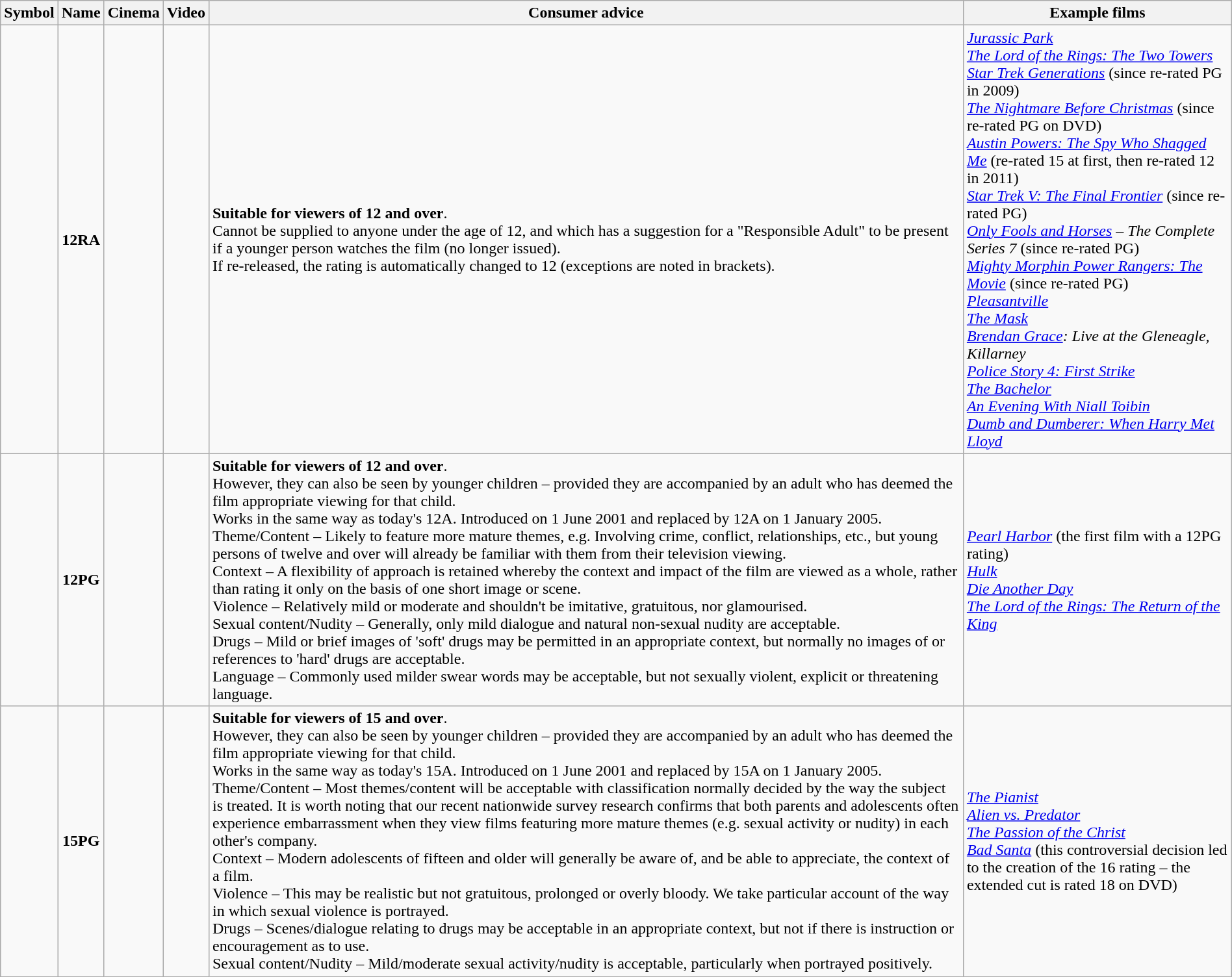<table class="wikitable" style="width:100%">
<tr>
<th>Symbol</th>
<th>Name</th>
<th>Cinema</th>
<th>Video</th>
<th>Consumer advice</th>
<th>Example films</th>
</tr>
<tr>
<td style="text-align:center;"></td>
<td style="text-align:center;"><strong>12RA</strong></td>
<td></td>
<td></td>
<td><strong>Suitable for viewers of 12 and over</strong>.<br>Cannot be supplied to anyone under the age of 12, and which has a suggestion for a "Responsible Adult" to be present if a younger person watches the film (no longer issued).<br>If re-released, the rating is automatically changed to 12 (exceptions are noted in brackets).</td>
<td><em><a href='#'>Jurassic Park</a></em><br><em><a href='#'>The Lord of the Rings: The Two Towers</a></em><br><em><a href='#'>Star Trek Generations</a></em> (since re-rated PG in 2009)<br><em><a href='#'>The Nightmare Before Christmas</a></em> (since re-rated PG on DVD)<br><em><a href='#'>Austin Powers: The Spy Who Shagged Me</a></em> (re-rated 15 at first, then re-rated 12 in 2011)<br><em><a href='#'>Star Trek V: The Final Frontier</a></em> (since re-rated PG)<br><em><a href='#'>Only Fools and Horses</a> – The Complete Series 7</em> (since re-rated PG)<br><em><a href='#'>Mighty Morphin Power Rangers: The Movie</a></em> (since re-rated PG)<br><em><a href='#'>Pleasantville</a></em><br><em><a href='#'>The Mask</a></em><br><em><a href='#'>Brendan Grace</a>: Live at the Gleneagle, Killarney</em><br><em><a href='#'>Police Story 4: First Strike</a></em><br><em><a href='#'>The Bachelor</a></em><br><em><a href='#'>An Evening With Niall Toibin</a></em><br><em><a href='#'>Dumb and Dumberer: When Harry Met Lloyd</a></em></td>
</tr>
<tr>
<td style="text-align:center;"></td>
<td style="text-align:center;"><strong>12PG</strong></td>
<td></td>
<td></td>
<td><strong>Suitable for viewers of 12 and over</strong>.<br>However, they can also be seen by younger children – provided they are accompanied by an adult who has deemed the film appropriate viewing for that child.<br>Works in the same way as today's 12A. Introduced on 1 June 2001 and replaced by 12A on 1 January 2005.<br>Theme/Content – Likely to feature more mature themes, e.g. Involving crime, conflict, relationships, etc., but young persons of twelve and over will already be familiar with them from their television viewing.<br>Context – A flexibility of approach is retained whereby the context and impact of the film are viewed as a whole, rather than rating it only on the basis of one short image or scene.<br>Violence – Relatively mild or moderate and shouldn't be imitative, gratuitous, nor glamourised.<br>Sexual content/Nudity – Generally, only mild dialogue and natural non-sexual nudity are acceptable.<br>Drugs – Mild or brief images of 'soft' drugs may be permitted in an appropriate context, but normally no images of or references to 'hard' drugs are acceptable.<br>Language – Commonly used milder swear words may be acceptable, but not sexually violent, explicit or threatening language.</td>
<td><em><a href='#'>Pearl Harbor</a></em> (the first film with a 12PG rating)<br><em><a href='#'>Hulk</a></em><br><em><a href='#'>Die Another Day</a></em><br><em><a href='#'>The Lord of the Rings: The Return of the King</a></em></td>
</tr>
<tr>
<td style="text-align:center;"></td>
<td style="text-align:center;"><strong>15PG</strong></td>
<td></td>
<td></td>
<td><strong>Suitable for viewers of 15 and over</strong>.<br>However, they can also be seen by younger children – provided they are accompanied by an adult who has deemed the film appropriate viewing for that child.<br>Works in the same way as today's 15A.  Introduced on 1 June 2001 and replaced by 15A on 1 January 2005.<br>Theme/Content – Most themes/content will be acceptable with classification normally decided by the way the subject is treated. It is worth noting that our recent nationwide survey research confirms that both parents and adolescents often experience embarrassment when they view films featuring more mature themes (e.g. sexual activity or nudity) in each other's company.<br>Context – Modern adolescents of fifteen and older will generally be aware of, and be able to appreciate, the context of a film.<br>Violence – This may be realistic but not gratuitous, prolonged or overly bloody. We take particular account of the way in which sexual violence is portrayed.<br>Drugs – Scenes/dialogue relating to drugs may be acceptable in an appropriate context, but not if there is instruction or encouragement as to use.<br>Sexual content/Nudity – Mild/moderate sexual activity/nudity is acceptable, particularly when portrayed positively.</td>
<td><em><a href='#'>The Pianist</a></em><br><em><a href='#'>Alien vs. Predator</a></em><br><em><a href='#'>The Passion of the Christ</a></em><br><em><a href='#'>Bad Santa</a></em> (this controversial decision led to the creation of the 16 rating – the extended cut is rated 18 on DVD)</td>
</tr>
</table>
